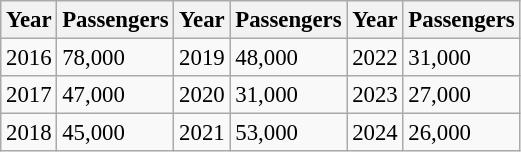<table class="wikitable" style="font-size: 95%">
<tr>
<th>Year</th>
<th>Passengers</th>
<th>Year</th>
<th>Passengers</th>
<th>Year</th>
<th>Passengers</th>
</tr>
<tr>
<td>2016</td>
<td>78,000</td>
<td>2019</td>
<td>48,000</td>
<td>2022</td>
<td>31,000</td>
</tr>
<tr>
<td>2017</td>
<td>47,000</td>
<td>2020</td>
<td>31,000</td>
<td>2023</td>
<td>27,000</td>
</tr>
<tr>
<td>2018</td>
<td>45,000</td>
<td>2021</td>
<td>53,000</td>
<td>2024</td>
<td>26,000</td>
</tr>
</table>
